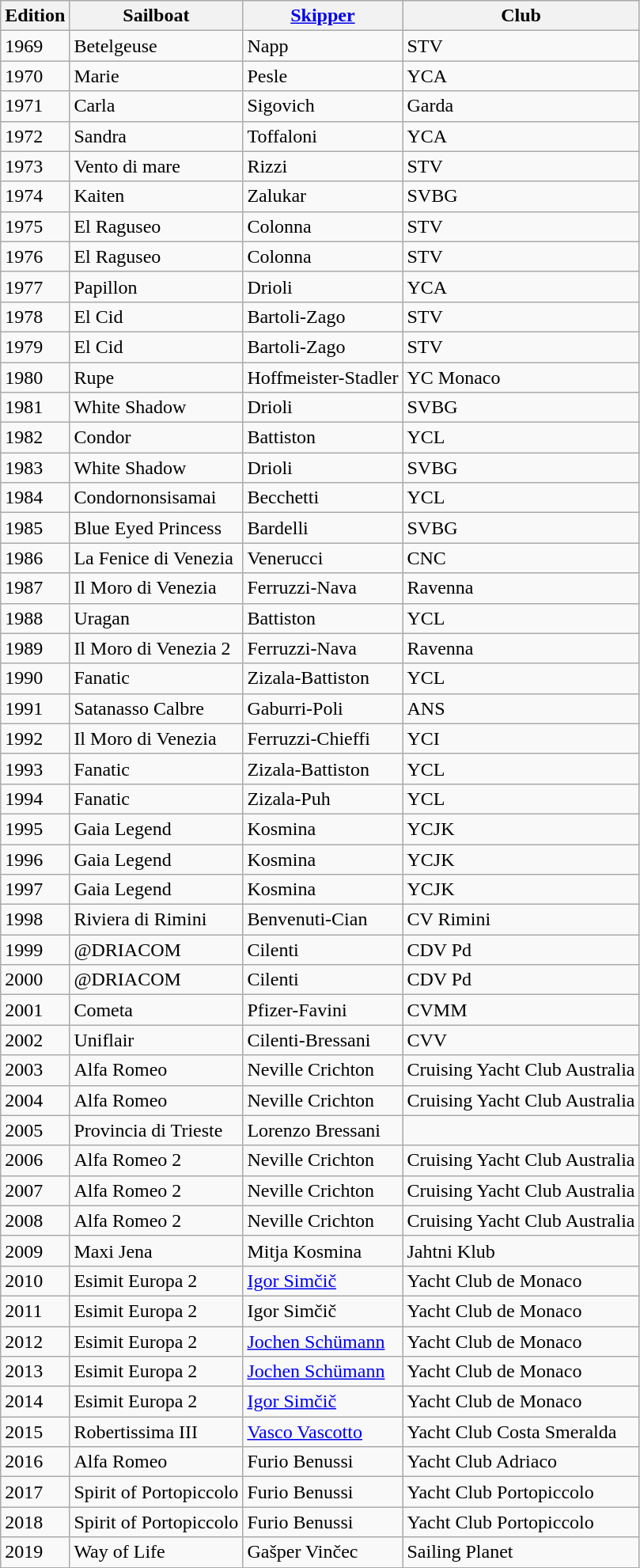<table class="wikitable">
<tr>
<th>Edition</th>
<th>Sailboat</th>
<th><a href='#'>Skipper</a></th>
<th>Club</th>
</tr>
<tr>
<td>1969</td>
<td>Betelgeuse</td>
<td>Napp</td>
<td>STV</td>
</tr>
<tr>
<td>1970</td>
<td>Marie</td>
<td>Pesle</td>
<td>YCA</td>
</tr>
<tr>
<td>1971</td>
<td>Carla</td>
<td>Sigovich</td>
<td>Garda</td>
</tr>
<tr>
<td>1972</td>
<td>Sandra</td>
<td>Toffaloni</td>
<td>YCA</td>
</tr>
<tr>
<td>1973</td>
<td>Vento di mare</td>
<td>Rizzi</td>
<td>STV</td>
</tr>
<tr>
<td>1974</td>
<td>Kaiten</td>
<td>Zalukar</td>
<td>SVBG</td>
</tr>
<tr>
<td>1975</td>
<td>El Raguseo</td>
<td>Colonna</td>
<td>STV</td>
</tr>
<tr>
<td>1976</td>
<td>El Raguseo</td>
<td>Colonna</td>
<td>STV</td>
</tr>
<tr>
<td>1977</td>
<td>Papillon</td>
<td>Drioli</td>
<td>YCA</td>
</tr>
<tr>
<td>1978</td>
<td>El Cid</td>
<td>Bartoli-Zago</td>
<td>STV</td>
</tr>
<tr>
<td>1979</td>
<td>El Cid</td>
<td>Bartoli-Zago</td>
<td>STV</td>
</tr>
<tr>
<td>1980</td>
<td>Rupe</td>
<td>Hoffmeister-Stadler</td>
<td>YC Monaco</td>
</tr>
<tr>
<td>1981</td>
<td>White Shadow</td>
<td>Drioli</td>
<td>SVBG</td>
</tr>
<tr>
<td>1982</td>
<td>Condor</td>
<td>Battiston</td>
<td>YCL</td>
</tr>
<tr>
<td>1983</td>
<td>White Shadow</td>
<td>Drioli</td>
<td>SVBG</td>
</tr>
<tr>
<td>1984</td>
<td>Condornonsisamai</td>
<td>Becchetti</td>
<td>YCL</td>
</tr>
<tr>
<td>1985</td>
<td>Blue Eyed Princess</td>
<td>Bardelli</td>
<td>SVBG</td>
</tr>
<tr>
<td>1986</td>
<td>La Fenice di Venezia</td>
<td>Venerucci</td>
<td>CNC</td>
</tr>
<tr>
<td>1987</td>
<td>Il Moro di Venezia</td>
<td>Ferruzzi-Nava</td>
<td>Ravenna</td>
</tr>
<tr>
<td>1988</td>
<td>Uragan</td>
<td>Battiston</td>
<td>YCL</td>
</tr>
<tr>
<td>1989</td>
<td>Il Moro di Venezia 2</td>
<td>Ferruzzi-Nava</td>
<td>Ravenna</td>
</tr>
<tr>
<td>1990</td>
<td>Fanatic</td>
<td>Zizala-Battiston</td>
<td>YCL</td>
</tr>
<tr>
<td>1991</td>
<td>Satanasso Calbre</td>
<td>Gaburri-Poli</td>
<td>ANS</td>
</tr>
<tr>
<td>1992</td>
<td>Il Moro di Venezia</td>
<td>Ferruzzi-Chieffi</td>
<td>YCI</td>
</tr>
<tr>
<td>1993</td>
<td>Fanatic</td>
<td>Zizala-Battiston</td>
<td>YCL</td>
</tr>
<tr>
<td>1994</td>
<td>Fanatic</td>
<td>Zizala-Puh</td>
<td>YCL</td>
</tr>
<tr>
<td>1995</td>
<td>Gaia Legend</td>
<td>Kosmina</td>
<td>YCJK</td>
</tr>
<tr>
<td>1996</td>
<td>Gaia Legend</td>
<td>Kosmina</td>
<td>YCJK</td>
</tr>
<tr>
<td>1997</td>
<td>Gaia Legend</td>
<td>Kosmina</td>
<td>YCJK</td>
</tr>
<tr>
<td>1998</td>
<td>Riviera di Rimini</td>
<td>Benvenuti-Cian</td>
<td>CV Rimini</td>
</tr>
<tr>
<td>1999</td>
<td>@DRIACOM</td>
<td>Cilenti</td>
<td>CDV Pd</td>
</tr>
<tr>
<td>2000</td>
<td>@DRIACOM</td>
<td>Cilenti</td>
<td>CDV Pd</td>
</tr>
<tr>
<td>2001</td>
<td>Cometa</td>
<td>Pfizer-Favini</td>
<td>CVMM</td>
</tr>
<tr>
<td>2002</td>
<td>Uniflair</td>
<td>Cilenti-Bressani</td>
<td>CVV</td>
</tr>
<tr>
<td>2003</td>
<td>Alfa Romeo</td>
<td>Neville Crichton</td>
<td>Cruising Yacht Club Australia</td>
</tr>
<tr>
<td>2004</td>
<td>Alfa Romeo</td>
<td>Neville Crichton</td>
<td>Cruising Yacht Club Australia</td>
</tr>
<tr>
<td>2005</td>
<td>Provincia di Trieste</td>
<td>Lorenzo Bressani</td>
<td></td>
</tr>
<tr>
<td>2006</td>
<td>Alfa Romeo 2</td>
<td>Neville Crichton</td>
<td>Cruising Yacht Club Australia</td>
</tr>
<tr>
<td>2007</td>
<td>Alfa Romeo 2</td>
<td>Neville Crichton</td>
<td>Cruising Yacht Club Australia</td>
</tr>
<tr>
<td>2008</td>
<td>Alfa Romeo 2</td>
<td>Neville Crichton</td>
<td>Cruising Yacht Club Australia</td>
</tr>
<tr>
<td>2009</td>
<td>Maxi Jena</td>
<td>Mitja Kosmina</td>
<td>Jahtni Klub</td>
</tr>
<tr>
<td>2010</td>
<td>Esimit Europa 2</td>
<td><a href='#'>Igor Simčič</a></td>
<td>Yacht Club de Monaco</td>
</tr>
<tr>
<td>2011</td>
<td>Esimit Europa 2</td>
<td>Igor Simčič</td>
<td>Yacht Club de Monaco</td>
</tr>
<tr>
<td>2012</td>
<td>Esimit Europa 2</td>
<td><a href='#'>Jochen Schümann</a></td>
<td>Yacht Club de Monaco</td>
</tr>
<tr>
<td>2013</td>
<td>Esimit Europa 2</td>
<td><a href='#'>Jochen Schümann</a></td>
<td>Yacht Club de Monaco</td>
</tr>
<tr>
<td>2014</td>
<td>Esimit Europa 2</td>
<td><a href='#'>Igor Simčič</a></td>
<td>Yacht Club de Monaco</td>
</tr>
<tr>
<td>2015</td>
<td>Robertissima III</td>
<td><a href='#'>Vasco Vascotto</a></td>
<td>Yacht Club Costa Smeralda</td>
</tr>
<tr>
<td>2016</td>
<td>Alfa Romeo</td>
<td>Furio Benussi</td>
<td>Yacht Club Adriaco</td>
</tr>
<tr>
<td>2017</td>
<td>Spirit of Portopiccolo</td>
<td>Furio Benussi</td>
<td>Yacht Club Portopiccolo</td>
</tr>
<tr>
<td>2018</td>
<td>Spirit of Portopiccolo</td>
<td>Furio Benussi</td>
<td>Yacht Club Portopiccolo</td>
</tr>
<tr>
<td>2019</td>
<td>Way of Life</td>
<td>Gašper Vinčec</td>
<td>Sailing Planet</td>
</tr>
</table>
